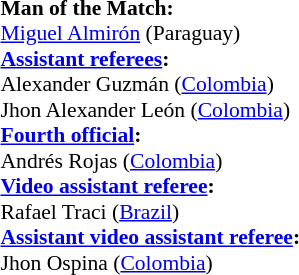<table width=50% style="font-size:90%">
<tr>
<td><br><strong>Man of the Match:</strong>
<br><a href='#'>Miguel Almirón</a> (Paraguay)<br><strong><a href='#'>Assistant referees</a>:</strong>
<br>Alexander Guzmán (<a href='#'>Colombia</a>)
<br>Jhon Alexander León (<a href='#'>Colombia</a>)
<br><strong><a href='#'>Fourth official</a>:</strong>
<br>Andrés Rojas (<a href='#'>Colombia</a>)
<br><strong><a href='#'>Video assistant referee</a>:</strong>
<br>Rafael Traci (<a href='#'>Brazil</a>)
<br><strong><a href='#'>Assistant video assistant referee</a>:</strong>
<br>Jhon Ospina (<a href='#'>Colombia</a>)</td>
</tr>
</table>
